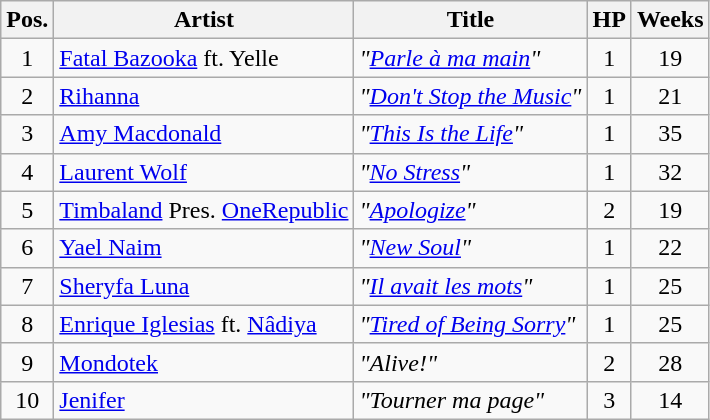<table class="wikitable sortable">
<tr>
<th>Pos.</th>
<th>Artist</th>
<th>Title</th>
<th>HP</th>
<th>Weeks</th>
</tr>
<tr>
<td style="text-align: center;">1</td>
<td><a href='#'>Fatal Bazooka</a> ft. Yelle</td>
<td><em>"<a href='#'>Parle à ma main</a>"</em></td>
<td style="text-align: center;">1</td>
<td style="text-align: center;">19</td>
</tr>
<tr>
<td style="text-align: center;">2</td>
<td><a href='#'>Rihanna</a></td>
<td><em>"<a href='#'>Don't Stop the Music</a>"</em></td>
<td style="text-align: center;">1</td>
<td style="text-align: center;">21</td>
</tr>
<tr>
<td style="text-align: center;">3</td>
<td><a href='#'>Amy Macdonald</a></td>
<td><em>"<a href='#'>This Is the Life</a>"</em></td>
<td style="text-align: center;">1</td>
<td style="text-align: center;">35</td>
</tr>
<tr>
<td style="text-align: center;">4</td>
<td><a href='#'>Laurent Wolf</a></td>
<td><em>"<a href='#'>No Stress</a>"</em></td>
<td style="text-align: center;">1</td>
<td style="text-align: center;">32</td>
</tr>
<tr>
<td style="text-align: center;">5</td>
<td><a href='#'>Timbaland</a> Pres. <a href='#'>OneRepublic</a></td>
<td><em>"<a href='#'>Apologize</a>"</em></td>
<td style="text-align: center;">2</td>
<td style="text-align: center;">19</td>
</tr>
<tr>
<td style="text-align: center;">6</td>
<td><a href='#'>Yael Naim</a></td>
<td><em>"<a href='#'>New Soul</a>"</em></td>
<td style="text-align: center;">1</td>
<td style="text-align: center;">22</td>
</tr>
<tr>
<td style="text-align: center;">7</td>
<td><a href='#'>Sheryfa Luna</a></td>
<td><em>"<a href='#'>Il avait les mots</a>"</em></td>
<td style="text-align: center;">1</td>
<td style="text-align: center;">25</td>
</tr>
<tr>
<td style="text-align: center;">8</td>
<td><a href='#'>Enrique Iglesias</a> ft. <a href='#'>Nâdiya</a></td>
<td><em>"<a href='#'>Tired of Being Sorry</a>"</em></td>
<td style="text-align: center;">1</td>
<td style="text-align: center;">25</td>
</tr>
<tr>
<td style="text-align: center;">9</td>
<td><a href='#'>Mondotek</a></td>
<td><em>"Alive!"</em></td>
<td style="text-align: center;">2</td>
<td style="text-align: center;">28</td>
</tr>
<tr>
<td style="text-align: center;">10</td>
<td><a href='#'>Jenifer</a></td>
<td><em>"Tourner ma page"</em></td>
<td style="text-align: center;">3</td>
<td style="text-align: center;">14</td>
</tr>
</table>
